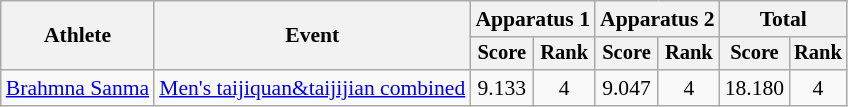<table class=wikitable style=font-size:90%;text-align:center>
<tr>
<th rowspan=2>Athlete</th>
<th rowspan=2>Event</th>
<th colspan=2>Apparatus 1</th>
<th colspan=2>Apparatus 2</th>
<th colspan=2>Total</th>
</tr>
<tr style=font-size:95%>
<th>Score</th>
<th>Rank</th>
<th>Score</th>
<th>Rank</th>
<th>Score</th>
<th>Rank</th>
</tr>
<tr>
<td><a href='#'>Brahmna Sanma</a></td>
<td><a href='#'>Men's taijiquan&taijijian combined</a></td>
<td>9.133</td>
<td>4</td>
<td>9.047</td>
<td>4</td>
<td>18.180</td>
<td>4</td>
</tr>
</table>
